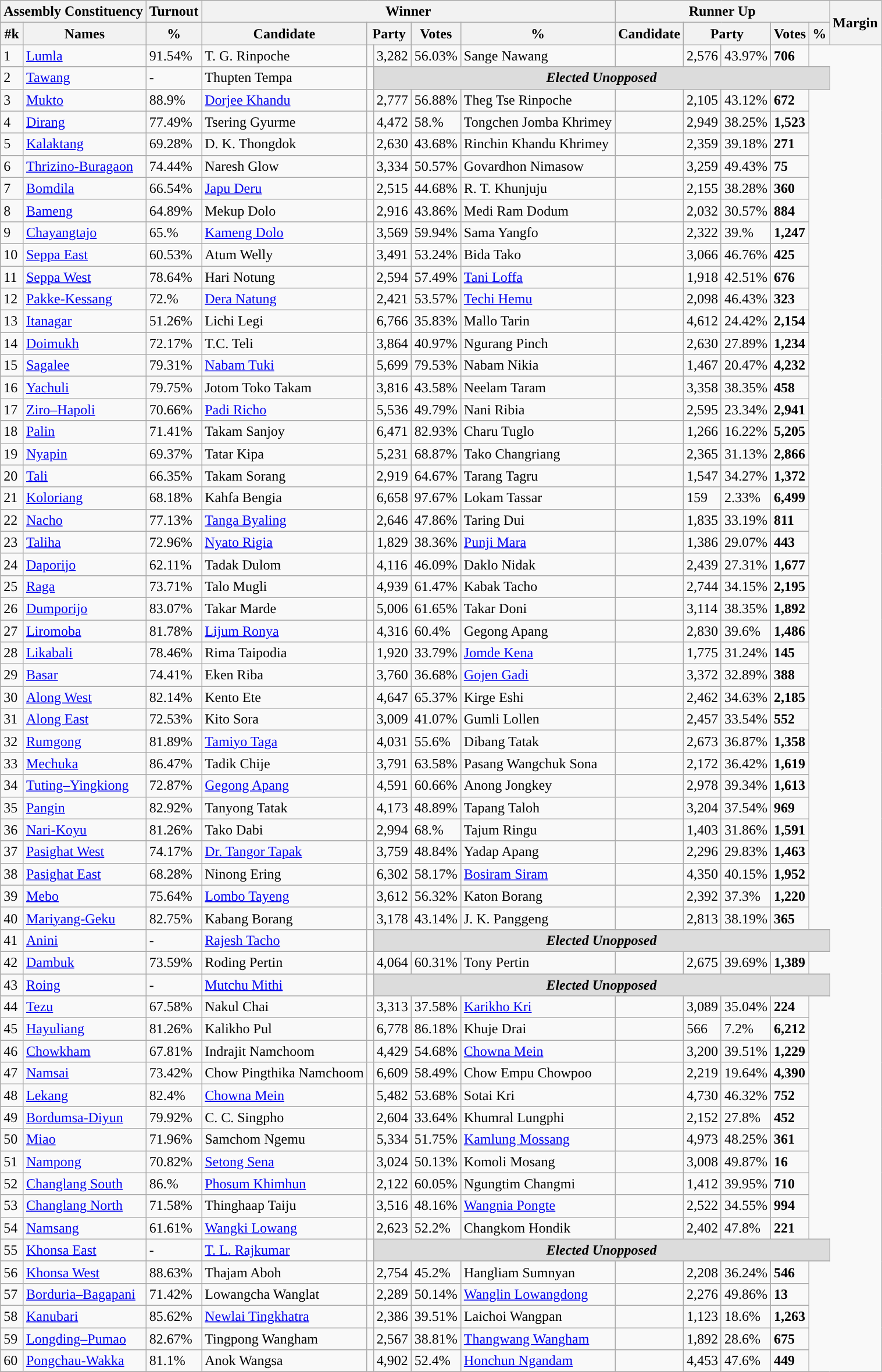<table class="wikitable sortable">
<tr>
<th colspan="2">Assembly Constituency</th>
<th>Turnout</th>
<th colspan="5">Winner</th>
<th colspan="5">Runner Up</th>
<th rowspan="2" data-sort-type=number>Margin</th>
</tr>
<tr>
<th>#k</th>
<th>Names</th>
<th>%</th>
<th>Candidate</th>
<th colspan="2">Party</th>
<th data-sort-type=number>Votes</th>
<th>%</th>
<th>Candidate</th>
<th colspan="2">Party</th>
<th data-sort-type=number>Votes</th>
<th>%</th>
</tr>
<tr>
<td>1</td>
<td><a href='#'>Lumla</a></td>
<td>91.54%</td>
<td>T. G. Rinpoche</td>
<td></td>
<td>3,282</td>
<td>56.03%</td>
<td>Sange Nawang</td>
<td></td>
<td>2,576</td>
<td>43.97%</td>
<td style="background:"><span><strong>706</strong></span></td>
</tr>
<tr>
<td>2</td>
<td><a href='#'>Tawang</a></td>
<td>-</td>
<td>Thupten Tempa</td>
<td></td>
<td colspan=8 style="background:#dcdcdc; text-align:center;"><b><em>Elected Unopposed</em></b></td>
</tr>
<tr>
<td>3</td>
<td><a href='#'>Mukto</a></td>
<td>88.9%</td>
<td><a href='#'>Dorjee Khandu</a></td>
<td></td>
<td>2,777</td>
<td>56.88%</td>
<td>Theg Tse Rinpoche</td>
<td></td>
<td>2,105</td>
<td>43.12%</td>
<td style="background:"><span><strong>672</strong></span></td>
</tr>
<tr>
<td>4</td>
<td><a href='#'>Dirang</a></td>
<td>77.49%</td>
<td>Tsering Gyurme</td>
<td></td>
<td>4,472</td>
<td>58.%</td>
<td>Tongchen Jomba Khrimey</td>
<td></td>
<td>2,949</td>
<td>38.25%</td>
<td style="background:"><span><strong>1,523</strong></span></td>
</tr>
<tr>
<td>5</td>
<td><a href='#'>Kalaktang</a></td>
<td>69.28%</td>
<td>D. K. Thongdok</td>
<td></td>
<td>2,630</td>
<td>43.68%</td>
<td>Rinchin Khandu Khrimey</td>
<td></td>
<td>2,359</td>
<td>39.18%</td>
<td style="background:"><span><strong>271</strong></span></td>
</tr>
<tr>
<td>6</td>
<td><a href='#'>Thrizino-Buragaon</a></td>
<td>74.44%</td>
<td>Naresh Glow</td>
<td></td>
<td>3,334</td>
<td>50.57%</td>
<td>Govardhon Nimasow</td>
<td></td>
<td>3,259</td>
<td>49.43%</td>
<td style="background:"><span><strong>75</strong></span></td>
</tr>
<tr>
<td>7</td>
<td><a href='#'>Bomdila</a></td>
<td>66.54%</td>
<td><a href='#'>Japu Deru</a></td>
<td></td>
<td>2,515</td>
<td>44.68%</td>
<td>R. T. Khunjuju</td>
<td></td>
<td>2,155</td>
<td>38.28%</td>
<td style="background:"><span><strong>360</strong></span></td>
</tr>
<tr>
<td>8</td>
<td><a href='#'>Bameng</a></td>
<td>64.89%</td>
<td>Mekup Dolo</td>
<td></td>
<td>2,916</td>
<td>43.86%</td>
<td>Medi Ram Dodum</td>
<td></td>
<td>2,032</td>
<td>30.57%</td>
<td style="background:"><span><strong>884</strong></span></td>
</tr>
<tr>
<td>9</td>
<td><a href='#'>Chayangtajo</a></td>
<td>65.%</td>
<td><a href='#'>Kameng Dolo</a></td>
<td></td>
<td>3,569</td>
<td>59.94%</td>
<td>Sama Yangfo</td>
<td></td>
<td>2,322</td>
<td>39.%</td>
<td style="background:"><span><strong>1,247</strong></span></td>
</tr>
<tr>
<td>10</td>
<td><a href='#'>Seppa East</a></td>
<td>60.53%</td>
<td>Atum Welly</td>
<td></td>
<td>3,491</td>
<td>53.24%</td>
<td>Bida Tako</td>
<td></td>
<td>3,066</td>
<td>46.76%</td>
<td style="background:"><span><strong>425</strong></span></td>
</tr>
<tr>
<td>11</td>
<td><a href='#'>Seppa West</a></td>
<td>78.64%</td>
<td>Hari Notung</td>
<td></td>
<td>2,594</td>
<td>57.49%</td>
<td><a href='#'>Tani Loffa</a></td>
<td></td>
<td>1,918</td>
<td>42.51%</td>
<td style="background:"><span><strong>676</strong></span></td>
</tr>
<tr>
<td>12</td>
<td><a href='#'>Pakke-Kessang</a></td>
<td>72.%</td>
<td><a href='#'>Dera Natung</a></td>
<td></td>
<td>2,421</td>
<td>53.57%</td>
<td><a href='#'>Techi Hemu</a></td>
<td></td>
<td>2,098</td>
<td>46.43%</td>
<td style="background:"><span><strong>323</strong></span></td>
</tr>
<tr>
<td>13</td>
<td><a href='#'>Itanagar</a></td>
<td>51.26%</td>
<td>Lichi Legi</td>
<td></td>
<td>6,766</td>
<td>35.83%</td>
<td>Mallo Tarin</td>
<td></td>
<td>4,612</td>
<td>24.42%</td>
<td style="background:"><span><strong>2,154</strong></span></td>
</tr>
<tr>
<td>14</td>
<td><a href='#'>Doimukh</a></td>
<td>72.17%</td>
<td>T.C. Teli</td>
<td></td>
<td>3,864</td>
<td>40.97%</td>
<td>Ngurang Pinch</td>
<td></td>
<td>2,630</td>
<td>27.89%</td>
<td style="background:"><span><strong>1,234</strong></span></td>
</tr>
<tr>
<td>15</td>
<td><a href='#'>Sagalee</a></td>
<td>79.31%</td>
<td><a href='#'>Nabam Tuki</a></td>
<td></td>
<td>5,699</td>
<td>79.53%</td>
<td>Nabam Nikia</td>
<td></td>
<td>1,467</td>
<td>20.47%</td>
<td style="background:"><span><strong>4,232</strong></span></td>
</tr>
<tr>
<td>16</td>
<td><a href='#'>Yachuli</a></td>
<td>79.75%</td>
<td>Jotom Toko Takam</td>
<td></td>
<td>3,816</td>
<td>43.58%</td>
<td>Neelam Taram</td>
<td></td>
<td>3,358</td>
<td>38.35%</td>
<td style="background:"><span><strong>458</strong></span></td>
</tr>
<tr>
<td>17</td>
<td><a href='#'>Ziro–Hapoli</a></td>
<td>70.66%</td>
<td><a href='#'>Padi Richo</a></td>
<td></td>
<td>5,536</td>
<td>49.79%</td>
<td>Nani Ribia</td>
<td></td>
<td>2,595</td>
<td>23.34%</td>
<td style="background:"><span><strong>2,941</strong></span></td>
</tr>
<tr>
<td>18</td>
<td><a href='#'>Palin</a></td>
<td>71.41%</td>
<td>Takam Sanjoy</td>
<td></td>
<td>6,471</td>
<td>82.93%</td>
<td>Charu Tuglo</td>
<td></td>
<td>1,266</td>
<td>16.22%</td>
<td style="background:"><span><strong>5,205</strong></span></td>
</tr>
<tr>
<td>19</td>
<td><a href='#'>Nyapin</a></td>
<td>69.37%</td>
<td>Tatar Kipa</td>
<td></td>
<td>5,231</td>
<td>68.87%</td>
<td>Tako Changriang</td>
<td></td>
<td>2,365</td>
<td>31.13%</td>
<td style="background:"><span><strong>2,866</strong></span></td>
</tr>
<tr>
<td>20</td>
<td><a href='#'>Tali</a></td>
<td>66.35%</td>
<td>Takam Sorang</td>
<td></td>
<td>2,919</td>
<td>64.67%</td>
<td>Tarang Tagru</td>
<td></td>
<td>1,547</td>
<td>34.27%</td>
<td style="background:"><span><strong>1,372</strong></span></td>
</tr>
<tr>
<td>21</td>
<td><a href='#'>Koloriang</a></td>
<td>68.18%</td>
<td>Kahfa Bengia</td>
<td></td>
<td>6,658</td>
<td>97.67%</td>
<td>Lokam Tassar</td>
<td></td>
<td>159</td>
<td>2.33%</td>
<td style="background:"><span><strong>6,499</strong></span></td>
</tr>
<tr>
<td>22</td>
<td><a href='#'>Nacho</a></td>
<td>77.13%</td>
<td><a href='#'>Tanga Byaling</a></td>
<td></td>
<td>2,646</td>
<td>47.86%</td>
<td>Taring Dui</td>
<td></td>
<td>1,835</td>
<td>33.19%</td>
<td style="background:"><span><strong>811</strong></span></td>
</tr>
<tr>
<td>23</td>
<td><a href='#'>Taliha</a></td>
<td>72.96%</td>
<td><a href='#'>Nyato Rigia</a></td>
<td></td>
<td>1,829</td>
<td>38.36%</td>
<td><a href='#'>Punji Mara</a></td>
<td></td>
<td>1,386</td>
<td>29.07%</td>
<td style="background:"><span><strong>443</strong></span></td>
</tr>
<tr>
<td>24</td>
<td><a href='#'>Daporijo</a></td>
<td>62.11%</td>
<td>Tadak Dulom</td>
<td></td>
<td>4,116</td>
<td>46.09%</td>
<td>Daklo Nidak</td>
<td></td>
<td>2,439</td>
<td>27.31%</td>
<td style="background:"><span><strong>1,677</strong></span></td>
</tr>
<tr>
<td>25</td>
<td><a href='#'>Raga</a></td>
<td>73.71%</td>
<td>Talo Mugli</td>
<td></td>
<td>4,939</td>
<td>61.47%</td>
<td>Kabak Tacho</td>
<td></td>
<td>2,744</td>
<td>34.15%</td>
<td style="background:"><span><strong>2,195</strong></span></td>
</tr>
<tr>
<td>26</td>
<td><a href='#'>Dumporijo</a></td>
<td>83.07%</td>
<td>Takar Marde</td>
<td></td>
<td>5,006</td>
<td>61.65%</td>
<td>Takar Doni</td>
<td></td>
<td>3,114</td>
<td>38.35%</td>
<td style="background:"><span><strong>1,892</strong></span></td>
</tr>
<tr>
<td>27</td>
<td><a href='#'>Liromoba</a></td>
<td>81.78%</td>
<td><a href='#'>Lijum Ronya</a></td>
<td></td>
<td>4,316</td>
<td>60.4%</td>
<td>Gegong Apang</td>
<td></td>
<td>2,830</td>
<td>39.6%</td>
<td style="background:"><span><strong>1,486</strong></span></td>
</tr>
<tr>
<td>28</td>
<td><a href='#'>Likabali</a></td>
<td>78.46%</td>
<td>Rima Taipodia</td>
<td></td>
<td>1,920</td>
<td>33.79%</td>
<td><a href='#'>Jomde Kena</a></td>
<td></td>
<td>1,775</td>
<td>31.24%</td>
<td style="background:"><span><strong>145</strong></span></td>
</tr>
<tr>
<td>29</td>
<td><a href='#'>Basar</a></td>
<td>74.41%</td>
<td>Eken Riba</td>
<td></td>
<td>3,760</td>
<td>36.68%</td>
<td><a href='#'>Gojen Gadi</a></td>
<td></td>
<td>3,372</td>
<td>32.89%</td>
<td style="background:"><span><strong>388</strong></span></td>
</tr>
<tr>
<td>30</td>
<td><a href='#'>Along West</a></td>
<td>82.14%</td>
<td>Kento Ete</td>
<td></td>
<td>4,647</td>
<td>65.37%</td>
<td>Kirge Eshi</td>
<td></td>
<td>2,462</td>
<td>34.63%</td>
<td style="background:"><span><strong>2,185</strong></span></td>
</tr>
<tr>
<td>31</td>
<td><a href='#'>Along East</a></td>
<td>72.53%</td>
<td>Kito Sora</td>
<td></td>
<td>3,009</td>
<td>41.07%</td>
<td>Gumli Lollen</td>
<td></td>
<td>2,457</td>
<td>33.54%</td>
<td style="background:"><span><strong>552</strong></span></td>
</tr>
<tr>
<td>32</td>
<td><a href='#'>Rumgong</a></td>
<td>81.89%</td>
<td><a href='#'>Tamiyo Taga</a></td>
<td></td>
<td>4,031</td>
<td>55.6%</td>
<td>Dibang Tatak</td>
<td></td>
<td>2,673</td>
<td>36.87%</td>
<td style="background:"><span><strong>1,358</strong></span></td>
</tr>
<tr>
<td>33</td>
<td><a href='#'>Mechuka</a></td>
<td>86.47%</td>
<td>Tadik Chije</td>
<td></td>
<td>3,791</td>
<td>63.58%</td>
<td>Pasang Wangchuk Sona</td>
<td></td>
<td>2,172</td>
<td>36.42%</td>
<td style="background:"><span><strong>1,619</strong></span></td>
</tr>
<tr>
<td>34</td>
<td><a href='#'>Tuting–Yingkiong</a></td>
<td>72.87%</td>
<td><a href='#'>Gegong Apang</a></td>
<td></td>
<td>4,591</td>
<td>60.66%</td>
<td>Anong Jongkey</td>
<td></td>
<td>2,978</td>
<td>39.34%</td>
<td style="background:"><span><strong>1,613</strong></span></td>
</tr>
<tr>
<td>35</td>
<td><a href='#'>Pangin</a></td>
<td>82.92%</td>
<td>Tanyong Tatak</td>
<td></td>
<td>4,173</td>
<td>48.89%</td>
<td>Tapang Taloh</td>
<td></td>
<td>3,204</td>
<td>37.54%</td>
<td style="background:"><span><strong>969</strong></span></td>
</tr>
<tr>
<td>36</td>
<td><a href='#'>Nari-Koyu</a></td>
<td>81.26%</td>
<td>Tako Dabi</td>
<td></td>
<td>2,994</td>
<td>68.%</td>
<td>Tajum Ringu</td>
<td></td>
<td>1,403</td>
<td>31.86%</td>
<td style="background:"><span><strong>1,591</strong></span></td>
</tr>
<tr>
<td>37</td>
<td><a href='#'>Pasighat West</a></td>
<td>74.17%</td>
<td><a href='#'>Dr. Tangor Tapak</a></td>
<td></td>
<td>3,759</td>
<td>48.84%</td>
<td>Yadap Apang</td>
<td></td>
<td>2,296</td>
<td>29.83%</td>
<td style="background:"><span><strong>1,463</strong></span></td>
</tr>
<tr>
<td>38</td>
<td><a href='#'>Pasighat East</a></td>
<td>68.28%</td>
<td>Ninong Ering</td>
<td></td>
<td>6,302</td>
<td>58.17%</td>
<td><a href='#'>Bosiram Siram</a></td>
<td></td>
<td>4,350</td>
<td>40.15%</td>
<td style="background:"><span><strong>1,952</strong></span></td>
</tr>
<tr>
<td>39</td>
<td><a href='#'>Mebo</a></td>
<td>75.64%</td>
<td><a href='#'>Lombo Tayeng</a></td>
<td></td>
<td>3,612</td>
<td>56.32%</td>
<td>Katon Borang</td>
<td></td>
<td>2,392</td>
<td>37.3%</td>
<td style="background:"><span><strong>1,220</strong></span></td>
</tr>
<tr>
<td>40</td>
<td><a href='#'>Mariyang-Geku</a></td>
<td>82.75%</td>
<td>Kabang Borang</td>
<td></td>
<td>3,178</td>
<td>43.14%</td>
<td>J. K. Panggeng</td>
<td></td>
<td>2,813</td>
<td>38.19%</td>
<td style="background:"><span><strong>365</strong></span></td>
</tr>
<tr>
<td>41</td>
<td><a href='#'>Anini</a></td>
<td>-</td>
<td><a href='#'>Rajesh Tacho</a></td>
<td></td>
<td colspan=8 style="background:#dcdcdc; text-align:center;"><b><em>Elected Unopposed</em></b></td>
</tr>
<tr>
<td>42</td>
<td><a href='#'>Dambuk</a></td>
<td>73.59%</td>
<td>Roding Pertin</td>
<td></td>
<td>4,064</td>
<td>60.31%</td>
<td>Tony Pertin</td>
<td></td>
<td>2,675</td>
<td>39.69%</td>
<td style="background:"><span><strong>1,389</strong></span></td>
</tr>
<tr>
<td>43</td>
<td><a href='#'>Roing</a></td>
<td>-</td>
<td><a href='#'>Mutchu Mithi</a></td>
<td></td>
<td colspan=8 style="background:#dcdcdc; text-align:center;"><b><em>Elected Unopposed</em></b></td>
</tr>
<tr>
<td>44</td>
<td><a href='#'>Tezu</a></td>
<td>67.58%</td>
<td>Nakul Chai</td>
<td></td>
<td>3,313</td>
<td>37.58%</td>
<td><a href='#'>Karikho Kri</a></td>
<td></td>
<td>3,089</td>
<td>35.04%</td>
<td style="background:"><span><strong>224</strong></span></td>
</tr>
<tr>
<td>45</td>
<td><a href='#'>Hayuliang</a></td>
<td>81.26%</td>
<td>Kalikho Pul</td>
<td></td>
<td>6,778</td>
<td>86.18%</td>
<td>Khuje Drai</td>
<td></td>
<td>566</td>
<td>7.2%</td>
<td style="background:"><span><strong>6,212</strong></span></td>
</tr>
<tr>
<td>46</td>
<td><a href='#'>Chowkham</a></td>
<td>67.81%</td>
<td>Indrajit Namchoom</td>
<td></td>
<td>4,429</td>
<td>54.68%</td>
<td><a href='#'>Chowna Mein</a></td>
<td></td>
<td>3,200</td>
<td>39.51%</td>
<td style="background:"><span><strong>1,229</strong></span></td>
</tr>
<tr>
<td>47</td>
<td><a href='#'>Namsai</a></td>
<td>73.42%</td>
<td>Chow Pingthika Namchoom</td>
<td></td>
<td>6,609</td>
<td>58.49%</td>
<td>Chow Empu Chowpoo</td>
<td></td>
<td>2,219</td>
<td>19.64%</td>
<td style="background:"><span><strong>4,390</strong></span></td>
</tr>
<tr>
<td>48</td>
<td><a href='#'>Lekang</a></td>
<td>82.4%</td>
<td><a href='#'>Chowna Mein</a></td>
<td></td>
<td>5,482</td>
<td>53.68%</td>
<td>Sotai Kri</td>
<td></td>
<td>4,730</td>
<td>46.32%</td>
<td style="background:"><span><strong>752</strong></span></td>
</tr>
<tr>
<td>49</td>
<td><a href='#'>Bordumsa-Diyun</a></td>
<td>79.92%</td>
<td>C. C. Singpho</td>
<td></td>
<td>2,604</td>
<td>33.64%</td>
<td>Khumral Lungphi</td>
<td></td>
<td>2,152</td>
<td>27.8%</td>
<td style="background:"><span><strong>452</strong></span></td>
</tr>
<tr>
<td>50</td>
<td><a href='#'>Miao</a></td>
<td>71.96%</td>
<td>Samchom Ngemu</td>
<td></td>
<td>5,334</td>
<td>51.75%</td>
<td><a href='#'>Kamlung Mossang</a></td>
<td></td>
<td>4,973</td>
<td>48.25%</td>
<td style="background:"><span><strong>361</strong></span></td>
</tr>
<tr>
<td>51</td>
<td><a href='#'>Nampong</a></td>
<td>70.82%</td>
<td><a href='#'>Setong Sena</a></td>
<td></td>
<td>3,024</td>
<td>50.13%</td>
<td>Komoli Mosang</td>
<td></td>
<td>3,008</td>
<td>49.87%</td>
<td style="background:"><span><strong>16</strong></span></td>
</tr>
<tr>
<td>52</td>
<td><a href='#'>Changlang South</a></td>
<td>86.%</td>
<td><a href='#'>Phosum Khimhun</a></td>
<td></td>
<td>2,122</td>
<td>60.05%</td>
<td>Ngungtim Changmi</td>
<td></td>
<td>1,412</td>
<td>39.95%</td>
<td style="background:"><span><strong>710</strong></span></td>
</tr>
<tr>
<td>53</td>
<td><a href='#'>Changlang North</a></td>
<td>71.58%</td>
<td>Thinghaap Taiju</td>
<td></td>
<td>3,516</td>
<td>48.16%</td>
<td><a href='#'>Wangnia Pongte</a></td>
<td></td>
<td>2,522</td>
<td>34.55%</td>
<td style="background:"><span><strong>994</strong></span></td>
</tr>
<tr>
<td>54</td>
<td><a href='#'>Namsang</a></td>
<td>61.61%</td>
<td><a href='#'>Wangki Lowang</a></td>
<td></td>
<td>2,623</td>
<td>52.2%</td>
<td>Changkom Hondik</td>
<td></td>
<td>2,402</td>
<td>47.8%</td>
<td style="background:"><span><strong>221</strong></span></td>
</tr>
<tr>
<td>55</td>
<td><a href='#'>Khonsa East</a></td>
<td>-</td>
<td><a href='#'>T. L. Rajkumar</a></td>
<td></td>
<td colspan=8 style="background:#dcdcdc; text-align:center;"><b><em>Elected Unopposed</em></b></td>
</tr>
<tr>
<td>56</td>
<td><a href='#'>Khonsa West</a></td>
<td>88.63%</td>
<td>Thajam Aboh</td>
<td></td>
<td>2,754</td>
<td>45.2%</td>
<td>Hangliam Sumnyan</td>
<td></td>
<td>2,208</td>
<td>36.24%</td>
<td style="background:"><span><strong>546</strong></span></td>
</tr>
<tr>
<td>57</td>
<td><a href='#'>Borduria–Bagapani</a></td>
<td>71.42%</td>
<td>Lowangcha Wanglat</td>
<td></td>
<td>2,289</td>
<td>50.14%</td>
<td><a href='#'>Wanglin Lowangdong</a></td>
<td></td>
<td>2,276</td>
<td>49.86%</td>
<td style="background:"><span><strong>13</strong></span></td>
</tr>
<tr>
<td>58</td>
<td><a href='#'>Kanubari</a></td>
<td>85.62%</td>
<td><a href='#'>Newlai Tingkhatra</a></td>
<td></td>
<td>2,386</td>
<td>39.51%</td>
<td>Laichoi Wangpan</td>
<td></td>
<td>1,123</td>
<td>18.6%</td>
<td style="background:"><span><strong>1,263</strong></span></td>
</tr>
<tr>
<td>59</td>
<td><a href='#'>Longding–Pumao</a></td>
<td>82.67%</td>
<td>Tingpong Wangham</td>
<td></td>
<td>2,567</td>
<td>38.81%</td>
<td><a href='#'>Thangwang Wangham</a></td>
<td></td>
<td>1,892</td>
<td>28.6%</td>
<td style="background:"><span><strong>675</strong></span></td>
</tr>
<tr>
<td>60</td>
<td><a href='#'>Pongchau-Wakka</a></td>
<td>81.1%</td>
<td>Anok Wangsa</td>
<td></td>
<td>4,902</td>
<td>52.4%</td>
<td><a href='#'>Honchun Ngandam</a></td>
<td></td>
<td>4,453</td>
<td>47.6%</td>
<td style="background:"><span><strong>449</strong></span></td>
</tr>
</table>
